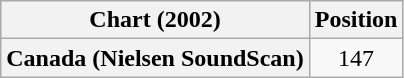<table class="wikitable sortable plainrowheaders" style="text-align:center">
<tr>
<th scope="col">Chart (2002)</th>
<th scope="col">Position</th>
</tr>
<tr>
<th scope="row">Canada (Nielsen SoundScan)</th>
<td align="center">147</td>
</tr>
</table>
